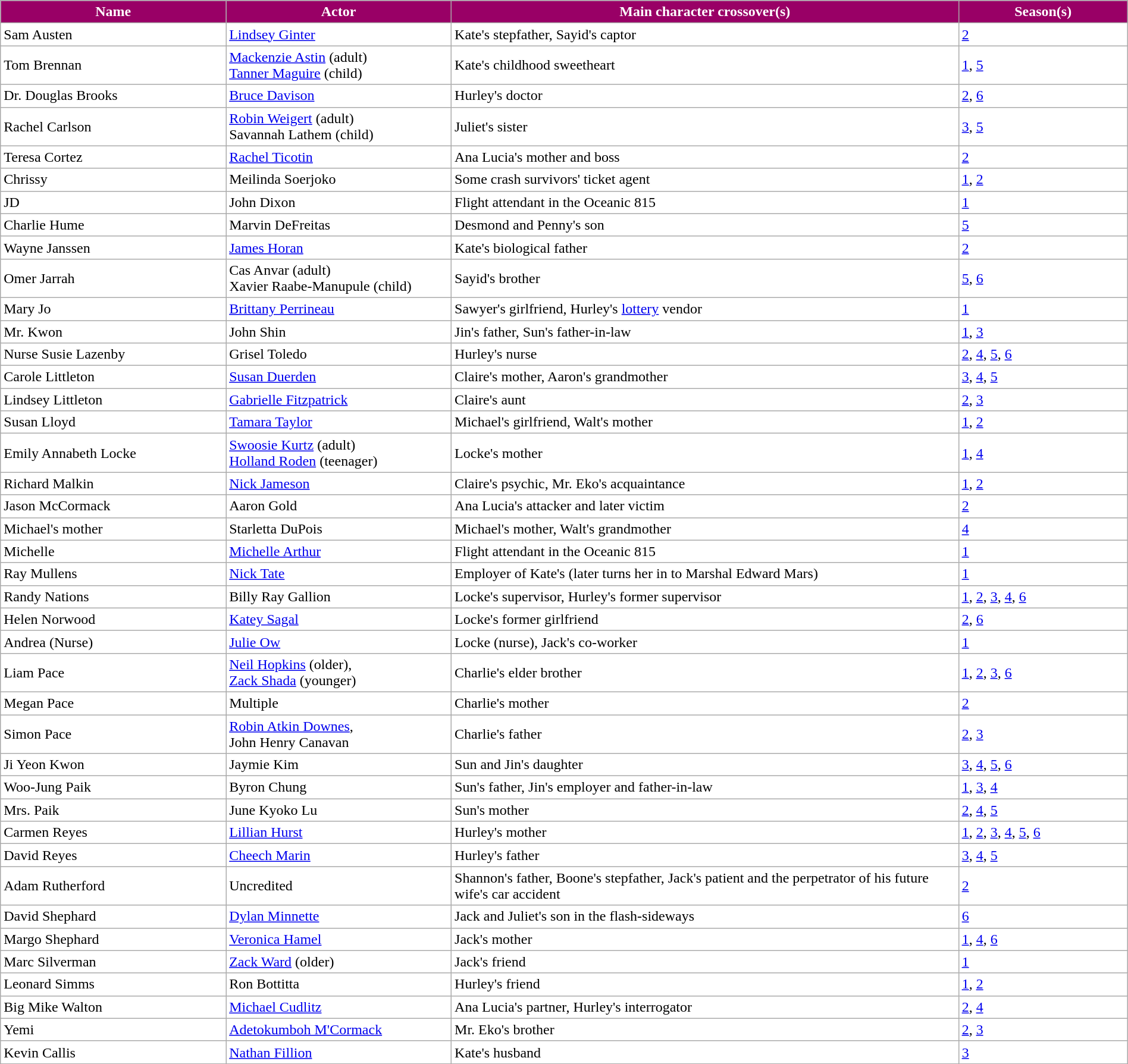<table class="wikitable sortable" margin-right:auto style="width:100%; background: #FFFFFF">
<tr style="color:white">
<th style="background-color:#990066; width:20%">Name</th>
<th style="background-color:#990066; width:20">Actor</th>
<th style="background-color:#990066; width:45%">Main character crossover(s)</th>
<th style="background-color:#990066; width:15%">Season(s)</th>
</tr>
<tr>
<td>Sam Austen </td>
<td><a href='#'>Lindsey Ginter</a></td>
<td>Kate's stepfather, Sayid's captor</td>
<td><a href='#'>2</a></td>
</tr>
<tr>
<td>Tom Brennan </td>
<td><a href='#'>Mackenzie Astin</a> (adult)<br><a href='#'>Tanner Maguire</a> (child)</td>
<td>Kate's childhood sweetheart</td>
<td><a href='#'>1</a>, <a href='#'>5</a></td>
</tr>
<tr>
<td>Dr. Douglas Brooks </td>
<td><a href='#'>Bruce Davison</a></td>
<td>Hurley's doctor</td>
<td><a href='#'>2</a>, <a href='#'>6</a></td>
</tr>
<tr>
<td>Rachel Carlson </td>
<td><a href='#'>Robin Weigert</a> (adult)<br>Savannah Lathem (child)</td>
<td>Juliet's sister</td>
<td><a href='#'>3</a>, <a href='#'>5</a></td>
</tr>
<tr>
<td>Teresa Cortez </td>
<td><a href='#'>Rachel Ticotin</a></td>
<td>Ana Lucia's mother and boss</td>
<td><a href='#'>2</a></td>
</tr>
<tr>
<td>Chrissy </td>
<td>Meilinda Soerjoko</td>
<td>Some crash survivors' ticket agent</td>
<td><a href='#'>1</a>, <a href='#'>2</a></td>
</tr>
<tr>
<td>JD </td>
<td>John Dixon</td>
<td>Flight attendant in the Oceanic 815</td>
<td><a href='#'>1</a></td>
</tr>
<tr>
<td>Charlie Hume </td>
<td>Marvin DeFreitas</td>
<td>Desmond and Penny's son</td>
<td><a href='#'>5</a></td>
</tr>
<tr>
<td>Wayne Janssen </td>
<td><a href='#'>James Horan</a></td>
<td>Kate's biological father</td>
<td><a href='#'>2</a></td>
</tr>
<tr>
<td>Omer Jarrah </td>
<td>Cas Anvar (adult)<br>Xavier Raabe-Manupule (child)</td>
<td>Sayid's brother</td>
<td><a href='#'>5</a>, <a href='#'>6</a></td>
</tr>
<tr>
<td>Mary Jo </td>
<td><a href='#'>Brittany Perrineau</a></td>
<td>Sawyer's girlfriend, Hurley's <a href='#'>lottery</a> vendor</td>
<td><a href='#'>1</a></td>
</tr>
<tr>
<td>Mr. Kwon </td>
<td>John Shin</td>
<td>Jin's father, Sun's father-in-law</td>
<td><a href='#'>1</a>, <a href='#'>3</a></td>
</tr>
<tr>
<td>Nurse Susie Lazenby </td>
<td>Grisel Toledo</td>
<td>Hurley's nurse</td>
<td><a href='#'>2</a>, <a href='#'>4</a>, <a href='#'>5</a>, <a href='#'>6</a></td>
</tr>
<tr>
<td>Carole Littleton </td>
<td><a href='#'>Susan Duerden</a></td>
<td>Claire's mother, Aaron's grandmother</td>
<td><a href='#'>3</a>, <a href='#'>4</a>, <a href='#'>5</a></td>
</tr>
<tr>
<td>Lindsey Littleton </td>
<td><a href='#'>Gabrielle Fitzpatrick</a></td>
<td>Claire's aunt</td>
<td><a href='#'>2</a>, <a href='#'>3</a></td>
</tr>
<tr>
<td>Susan Lloyd </td>
<td><a href='#'>Tamara Taylor</a></td>
<td>Michael's girlfriend, Walt's mother</td>
<td><a href='#'>1</a>, <a href='#'>2</a></td>
</tr>
<tr>
<td>Emily Annabeth Locke </td>
<td><a href='#'>Swoosie Kurtz</a> (adult)<br> <a href='#'>Holland Roden</a> (teenager)</td>
<td>Locke's mother</td>
<td><a href='#'>1</a>, <a href='#'>4</a></td>
</tr>
<tr>
<td>Richard Malkin </td>
<td><a href='#'>Nick Jameson</a></td>
<td>Claire's psychic, Mr. Eko's acquaintance</td>
<td><a href='#'>1</a>, <a href='#'>2</a></td>
</tr>
<tr>
<td>Jason McCormack </td>
<td>Aaron Gold</td>
<td>Ana Lucia's attacker and later victim</td>
<td><a href='#'>2</a></td>
</tr>
<tr>
<td>Michael's mother </td>
<td>Starletta DuPois</td>
<td>Michael's mother, Walt's grandmother</td>
<td><a href='#'>4</a></td>
</tr>
<tr>
<td>Michelle </td>
<td><a href='#'>Michelle Arthur</a></td>
<td>Flight attendant in the Oceanic 815</td>
<td><a href='#'>1</a></td>
</tr>
<tr>
<td>Ray Mullens </td>
<td><a href='#'>Nick Tate</a></td>
<td>Employer of Kate's (later turns her in to Marshal Edward Mars)</td>
<td><a href='#'>1</a></td>
</tr>
<tr>
<td>Randy Nations </td>
<td>Billy Ray Gallion</td>
<td>Locke's supervisor, Hurley's former supervisor</td>
<td><a href='#'>1</a>, <a href='#'>2</a>, <a href='#'>3</a>, <a href='#'>4</a>, <a href='#'>6</a></td>
</tr>
<tr>
<td>Helen Norwood </td>
<td><a href='#'>Katey Sagal</a></td>
<td>Locke's former girlfriend</td>
<td><a href='#'>2</a>, <a href='#'>6</a></td>
</tr>
<tr>
<td>Andrea (Nurse) </td>
<td><a href='#'>Julie Ow</a></td>
<td>Locke (nurse), Jack's co-worker</td>
<td><a href='#'>1</a></td>
</tr>
<tr>
<td>Liam Pace </td>
<td><a href='#'>Neil Hopkins</a> (older),<br> <a href='#'>Zack Shada</a> (younger)</td>
<td>Charlie's elder brother</td>
<td><a href='#'>1</a>, <a href='#'>2</a>, <a href='#'>3</a>, <a href='#'>6</a></td>
</tr>
<tr>
<td>Megan Pace </td>
<td>Multiple</td>
<td>Charlie's mother</td>
<td><a href='#'>2</a></td>
</tr>
<tr>
<td>Simon Pace </td>
<td><a href='#'>Robin Atkin Downes</a>,<br> John Henry Canavan</td>
<td>Charlie's father</td>
<td><a href='#'>2</a>, <a href='#'>3</a></td>
</tr>
<tr>
<td>Ji Yeon Kwon </td>
<td>Jaymie Kim</td>
<td>Sun and Jin's daughter</td>
<td><a href='#'>3</a>, <a href='#'>4</a>, <a href='#'>5</a>, <a href='#'>6</a></td>
</tr>
<tr>
<td>Woo-Jung Paik </td>
<td>Byron Chung</td>
<td>Sun's father, Jin's employer and father-in-law</td>
<td><a href='#'>1</a>, <a href='#'>3</a>, <a href='#'>4</a></td>
</tr>
<tr>
<td>Mrs. Paik </td>
<td>June Kyoko Lu</td>
<td>Sun's mother</td>
<td><a href='#'>2</a>, <a href='#'>4</a>, <a href='#'>5</a></td>
</tr>
<tr>
<td>Carmen Reyes </td>
<td><a href='#'>Lillian Hurst</a></td>
<td>Hurley's mother</td>
<td><a href='#'>1</a>, <a href='#'>2</a>, <a href='#'>3</a>, <a href='#'>4</a>, <a href='#'>5</a>, <a href='#'>6</a></td>
</tr>
<tr>
<td>David Reyes </td>
<td><a href='#'>Cheech Marin</a></td>
<td>Hurley's father</td>
<td><a href='#'>3</a>, <a href='#'>4</a>, <a href='#'>5</a></td>
</tr>
<tr>
<td>Adam Rutherford </td>
<td>Uncredited</td>
<td>Shannon's father, Boone's stepfather, Jack's patient and the perpetrator of his future wife's car accident</td>
<td><a href='#'>2</a></td>
</tr>
<tr>
<td>David Shephard </td>
<td><a href='#'>Dylan Minnette</a></td>
<td>Jack and Juliet's son in the flash-sideways</td>
<td><a href='#'>6</a></td>
</tr>
<tr>
<td>Margo Shephard </td>
<td><a href='#'>Veronica Hamel</a></td>
<td>Jack's mother</td>
<td><a href='#'>1</a>, <a href='#'>4</a>, <a href='#'>6</a></td>
</tr>
<tr>
<td>Marc Silverman </td>
<td><a href='#'>Zack Ward</a> (older)</td>
<td>Jack's friend</td>
<td><a href='#'>1</a></td>
</tr>
<tr>
<td>Leonard Simms </td>
<td>Ron Bottitta</td>
<td>Hurley's friend</td>
<td><a href='#'>1</a>, <a href='#'>2</a></td>
</tr>
<tr>
<td>Big Mike Walton </td>
<td><a href='#'>Michael Cudlitz</a></td>
<td>Ana Lucia's partner, Hurley's interrogator</td>
<td><a href='#'>2</a>, <a href='#'>4</a></td>
</tr>
<tr>
<td>Yemi </td>
<td><a href='#'>Adetokumboh M'Cormack</a></td>
<td>Mr. Eko's brother</td>
<td><a href='#'>2</a>, <a href='#'>3</a></td>
</tr>
<tr>
<td>Kevin Callis </td>
<td><a href='#'>Nathan Fillion</a></td>
<td>Kate's husband</td>
<td><a href='#'>3</a></td>
</tr>
</table>
